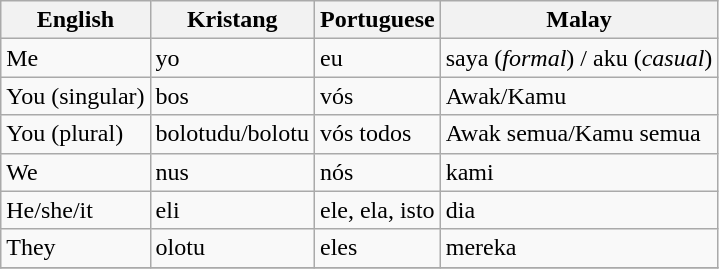<table class="wikitable">
<tr>
<th>English</th>
<th>Kristang</th>
<th>Portuguese</th>
<th>Malay</th>
</tr>
<tr>
<td>Me</td>
<td>yo</td>
<td>eu</td>
<td>saya (<em>formal</em>) / aku (<em>casual</em>)</td>
</tr>
<tr>
<td>You (singular)</td>
<td>bos</td>
<td>vós</td>
<td>Awak/Kamu</td>
</tr>
<tr>
<td>You (plural)</td>
<td>bolotudu/bolotu</td>
<td>vós todos</td>
<td>Awak semua/Kamu semua</td>
</tr>
<tr>
<td>We</td>
<td>nus</td>
<td>nós</td>
<td>kami</td>
</tr>
<tr>
<td>He/she/it</td>
<td>eli</td>
<td>ele, ela, isto</td>
<td>dia</td>
</tr>
<tr>
<td>They</td>
<td>olotu</td>
<td>eles</td>
<td>mereka</td>
</tr>
<tr>
</tr>
</table>
